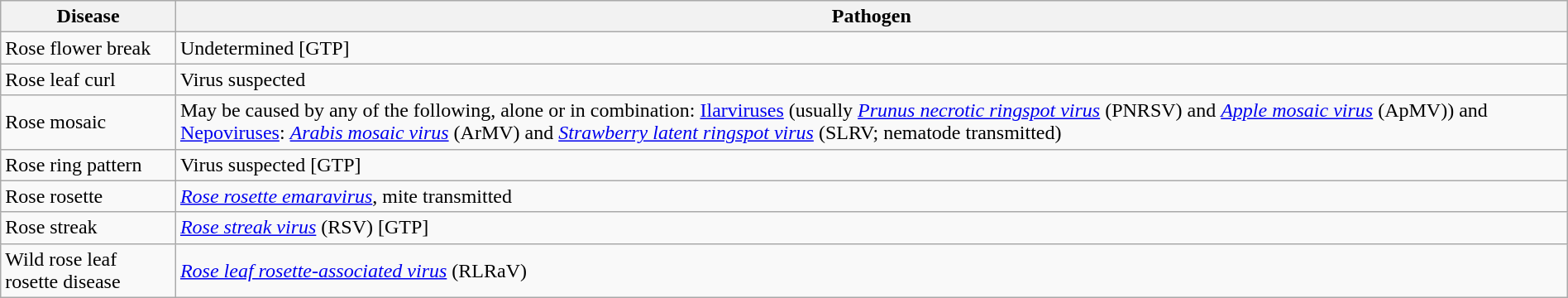<table class="wikitable" style="margin: 1em auto 1em auto; clear">
<tr>
<th>Disease</th>
<th>Pathogen</th>
</tr>
<tr>
<td>Rose flower break</td>
<td>Undetermined [GTP]</td>
</tr>
<tr>
<td>Rose leaf curl</td>
<td>Virus suspected</td>
</tr>
<tr>
<td>Rose mosaic</td>
<td>May be caused by any of the following, alone or in combination: <a href='#'>Ilarviruses</a> (usually <em><a href='#'>Prunus necrotic ringspot virus</a></em> (PNRSV) and <em><a href='#'>Apple mosaic virus</a></em> (ApMV)) and <a href='#'>Nepoviruses</a>: <em><a href='#'>Arabis mosaic virus</a></em> (ArMV) and <em><a href='#'>Strawberry latent ringspot virus</a></em> (SLRV; nematode transmitted)</td>
</tr>
<tr>
<td>Rose ring pattern</td>
<td>Virus suspected [GTP]</td>
</tr>
<tr>
<td>Rose rosette</td>
<td><em><a href='#'>Rose rosette emaravirus</a></em>, mite transmitted</td>
</tr>
<tr>
<td>Rose streak</td>
<td><em><a href='#'>Rose streak virus</a></em> (RSV) [GTP]</td>
</tr>
<tr>
<td>Wild rose leaf rosette disease</td>
<td><em><a href='#'>Rose leaf rosette-associated virus</a></em> (RLRaV)</td>
</tr>
</table>
